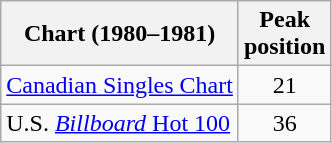<table class="wikitable">
<tr>
<th>Chart (1980–1981)</th>
<th>Peak<br>position</th>
</tr>
<tr>
<td><a href='#'>Canadian Singles Chart</a></td>
<td style="text-align:center;">21</td>
</tr>
<tr>
<td>U.S. <a href='#'><em>Billboard</em> Hot 100</a></td>
<td style="text-align:center;">36</td>
</tr>
</table>
